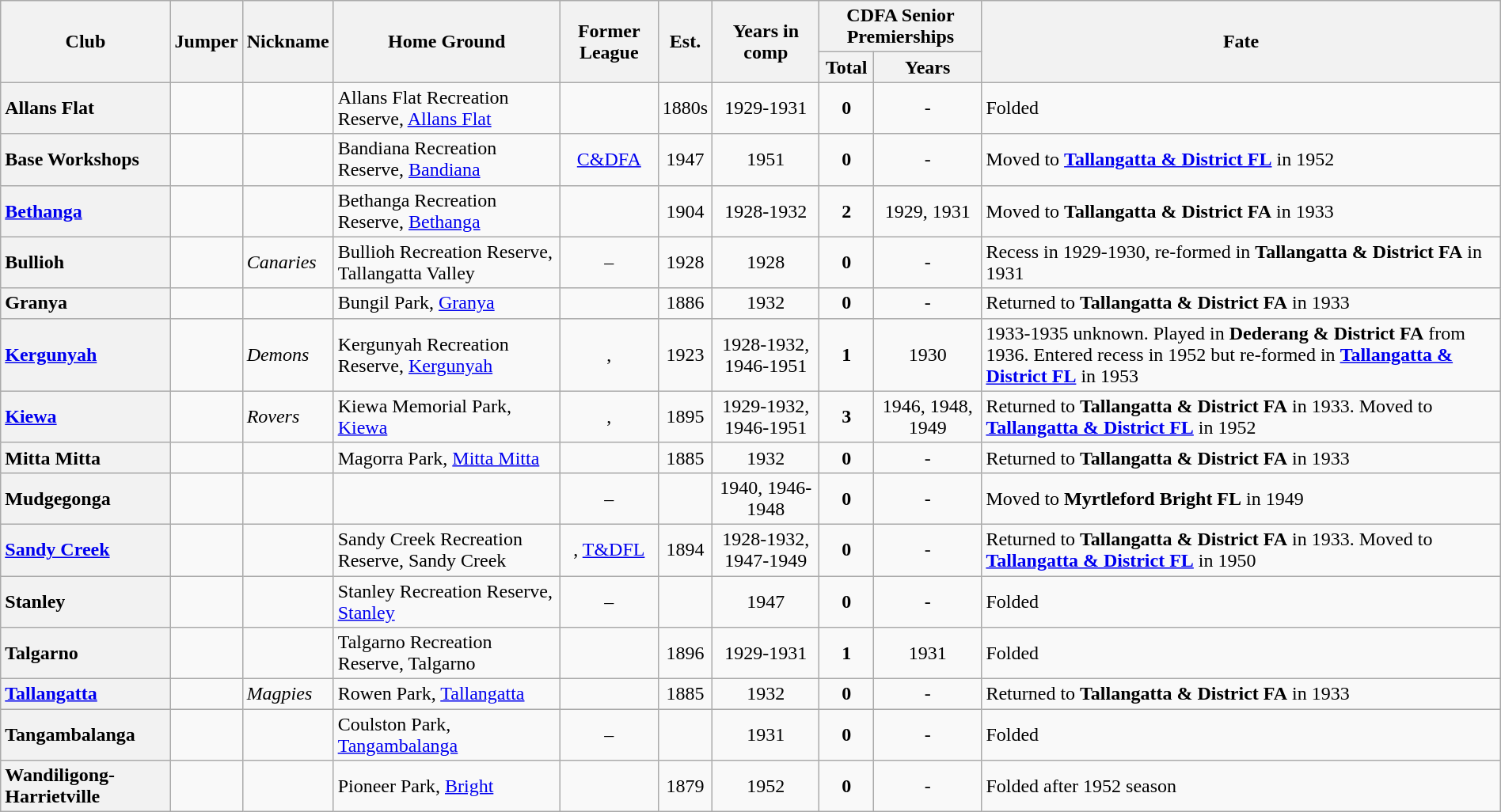<table class="wikitable sortable" style="width:100%; text-align:center;">
<tr>
<th rowspan="2">Club</th>
<th rowspan="2">Jumper</th>
<th rowspan="2">Nickname</th>
<th rowspan="2">Home Ground</th>
<th rowspan="2">Former League</th>
<th rowspan="2">Est.</th>
<th rowspan="2">Years in comp</th>
<th colspan="2">CDFA Senior Premierships</th>
<th rowspan="2">Fate</th>
</tr>
<tr>
<th>Total</th>
<th>Years</th>
</tr>
<tr>
<th style="text-align:left">Allans Flat</th>
<td></td>
<td align="left"></td>
<td align="left">Allans Flat Recreation Reserve, <a href='#'>Allans Flat</a></td>
<td></td>
<td>1880s</td>
<td>1929-1931</td>
<td><strong>0</strong></td>
<td>-</td>
<td align="left">Folded</td>
</tr>
<tr>
<th style="text-align:left">Base Workshops</th>
<td></td>
<td align="left"></td>
<td align="left">Bandiana Recreation Reserve, <a href='#'>Bandiana</a></td>
<td><a href='#'>C&DFA</a></td>
<td>1947</td>
<td>1951</td>
<td align="center"><strong>0</strong></td>
<td>-</td>
<td align="left">Moved to <a href='#'><strong>Tallangatta & District FL</strong></a> in 1952</td>
</tr>
<tr>
<th style="text-align:left"><a href='#'>Bethanga</a></th>
<td></td>
<td align="left"></td>
<td align="left">Bethanga Recreation Reserve, <a href='#'>Bethanga</a></td>
<td></td>
<td>1904</td>
<td>1928-1932</td>
<td><strong>2</strong></td>
<td>1929, 1931</td>
<td align="left">Moved to <strong>Tallangatta & District FA</strong> in 1933</td>
</tr>
<tr>
<th style="text-align:left">Bullioh</th>
<td></td>
<td align="left"><em>Canaries</em></td>
<td align="left">Bullioh Recreation Reserve, Tallangatta Valley</td>
<td>–</td>
<td>1928</td>
<td>1928</td>
<td align="center"><strong>0</strong></td>
<td>-</td>
<td align="left">Recess in 1929-1930, re-formed in <strong>Tallangatta & District FA</strong> in 1931</td>
</tr>
<tr>
<th style="text-align:left">Granya</th>
<td></td>
<td align="left"></td>
<td align="left">Bungil Park, <a href='#'>Granya</a></td>
<td></td>
<td>1886</td>
<td>1932</td>
<td align="center"><strong>0</strong></td>
<td>-</td>
<td align="left">Returned to <strong>Tallangatta & District FA</strong> in 1933</td>
</tr>
<tr>
<th style="text-align:left"><a href='#'>Kergunyah</a></th>
<td></td>
<td align="left"><em>Demons</em></td>
<td align="left">Kergunyah Recreation Reserve, <a href='#'>Kergunyah</a></td>
<td>, </td>
<td>1923</td>
<td>1928-1932, 1946-1951</td>
<td align="center"><strong>1</strong></td>
<td>1930</td>
<td align="left">1933-1935 unknown. Played in <strong>Dederang & District FA</strong> from 1936. Entered recess in 1952 but re-formed in  <a href='#'><strong>Tallangatta & District FL</strong></a> in 1953</td>
</tr>
<tr>
<th style="text-align:left"><a href='#'>Kiewa</a></th>
<td></td>
<td align="left"><em>Rovers</em></td>
<td align="left">Kiewa Memorial Park, <a href='#'>Kiewa</a></td>
<td>, </td>
<td>1895</td>
<td>1929-1932, 1946-1951</td>
<td align="center"><strong>3</strong></td>
<td>1946, 1948, 1949</td>
<td align="left">Returned to <strong>Tallangatta & District FA</strong> in 1933. Moved to <a href='#'><strong>Tallangatta & District FL</strong></a> in 1952</td>
</tr>
<tr>
<th style="text-align:left">Mitta Mitta</th>
<td></td>
<td align="left"></td>
<td align="left">Magorra Park, <a href='#'>Mitta Mitta</a></td>
<td></td>
<td>1885</td>
<td>1932</td>
<td align="center"><strong>0</strong></td>
<td>-</td>
<td align="left">Returned to <strong>Tallangatta & District FA</strong> in 1933</td>
</tr>
<tr>
<th style="text-align:left">Mudgegonga</th>
<td></td>
<td align="left"></td>
<td align="left"></td>
<td>–</td>
<td></td>
<td>1940, 1946-1948</td>
<td align="center"><strong>0</strong></td>
<td>-</td>
<td align="left">Moved to <strong>Myrtleford Bright FL</strong> in 1949</td>
</tr>
<tr>
<th style="text-align:left"><a href='#'>Sandy Creek</a></th>
<td></td>
<td align="left"></td>
<td align="left">Sandy Creek Recreation Reserve, Sandy Creek</td>
<td>, <a href='#'>T&DFL</a></td>
<td>1894</td>
<td>1928-1932, 1947-1949</td>
<td align="center"><strong>0</strong></td>
<td>-</td>
<td align="left">Returned to <strong>Tallangatta & District FA</strong> in 1933. Moved to <a href='#'><strong>Tallangatta & District FL</strong></a> in 1950</td>
</tr>
<tr>
<th style="text-align:left">Stanley</th>
<td></td>
<td align="left"></td>
<td align="left">Stanley Recreation Reserve, <a href='#'>Stanley</a></td>
<td>–</td>
<td></td>
<td>1947</td>
<td><strong>0</strong></td>
<td>-</td>
<td align="left">Folded</td>
</tr>
<tr>
<th style="text-align:left">Talgarno</th>
<td></td>
<td align="left"></td>
<td align="left">Talgarno Recreation Reserve, Talgarno</td>
<td></td>
<td>1896</td>
<td>1929-1931</td>
<td align="center"><strong>1</strong></td>
<td>1931</td>
<td align="left">Folded</td>
</tr>
<tr>
<th style="text-align:left"><a href='#'>Tallangatta</a></th>
<td></td>
<td align="left"><em>Magpies</em></td>
<td align="left">Rowen Park, <a href='#'>Tallangatta</a></td>
<td></td>
<td>1885</td>
<td>1932</td>
<td><strong>0</strong></td>
<td>-</td>
<td align="left">Returned to <strong>Tallangatta & District FA</strong> in 1933</td>
</tr>
<tr>
<th style="text-align:left">Tangambalanga</th>
<td></td>
<td align="left"></td>
<td align="left">Coulston Park, <a href='#'>Tangambalanga</a></td>
<td>–</td>
<td></td>
<td>1931</td>
<td align="center"><strong>0</strong></td>
<td>-</td>
<td align="left">Folded</td>
</tr>
<tr>
<th style="text-align:left">Wandiligong-Harrietville</th>
<td></td>
<td align="left"></td>
<td align="left">Pioneer Park, <a href='#'>Bright</a></td>
<td></td>
<td>1879</td>
<td>1952</td>
<td align="center"><strong>0</strong></td>
<td>-</td>
<td align="left">Folded after 1952 season</td>
</tr>
</table>
